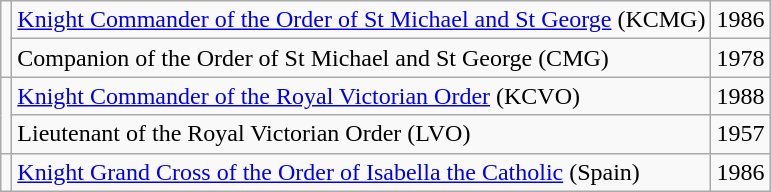<table class="wikitable">
<tr>
<td rowspan=2></td>
<td><a href='#'>Knight Commander of the Order of St Michael and St George</a> (KCMG)</td>
<td>1986</td>
</tr>
<tr>
<td>Companion of the Order of St Michael and St George (CMG)</td>
<td>1978</td>
</tr>
<tr>
<td rowspan=2></td>
<td><a href='#'>Knight Commander of the Royal Victorian Order</a> (KCVO)</td>
<td>1988</td>
</tr>
<tr>
<td>Lieutenant of the Royal Victorian Order (LVO)</td>
<td>1957</td>
</tr>
<tr>
<td></td>
<td><a href='#'>Knight Grand Cross of the Order of Isabella the Catholic</a> (Spain)</td>
<td>1986</td>
</tr>
</table>
